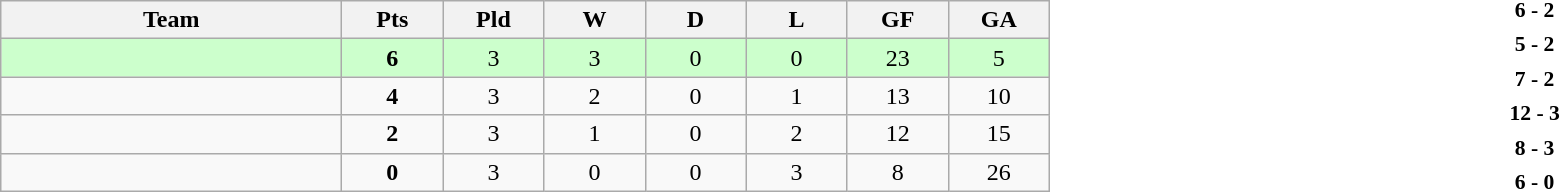<table cellpadding=0 cellspacing=0 width=100%>
<tr>
<td width=60%><br><table class="wikitable" style="text-align: center;">
<tr>
<th width=220>Team</th>
<th width=60>Pts</th>
<th width=60>Pld</th>
<th width=60>W</th>
<th width=60>D</th>
<th width=60>L</th>
<th width=60>GF</th>
<th width=60>GA</th>
</tr>
<tr bgcolor=ccffcc>
<td align=left></td>
<td><strong>6</strong></td>
<td>3</td>
<td>3</td>
<td>0</td>
<td>0</td>
<td>23</td>
<td>5</td>
</tr>
<tr>
<td align=left></td>
<td><strong>4</strong></td>
<td>3</td>
<td>2</td>
<td>0</td>
<td>1</td>
<td>13</td>
<td>10</td>
</tr>
<tr>
<td align=left></td>
<td><strong>2</strong></td>
<td>3</td>
<td>1</td>
<td>0</td>
<td>2</td>
<td>12</td>
<td>15</td>
</tr>
<tr>
<td align=left></td>
<td><strong>0</strong></td>
<td>3</td>
<td>0</td>
<td>0</td>
<td>3</td>
<td>8</td>
<td>26</td>
</tr>
</table>
</td>
<td width=40%><br><table cellpadding=2 style=font-size:90% align=center>
<tr>
<td width=40% align=right><strong></strong></td>
<td align=center><strong>6 - 2</strong></td>
<td><strong></strong></td>
</tr>
<tr>
<td width=40% align=right><strong></strong></td>
<td align=center><strong>5 - 2</strong></td>
<td><strong></strong></td>
</tr>
<tr>
<td width=40% align=right><strong></strong></td>
<td align=center><strong>7 - 2</strong></td>
<td><strong></strong></td>
</tr>
<tr>
<td width=40% align=right><strong></strong></td>
<td align=center><strong>12 - 3</strong></td>
<td><strong></strong></td>
</tr>
<tr>
<td width=40% align=right><strong></strong></td>
<td align=center><strong>8 - 3</strong></td>
<td><strong></strong></td>
</tr>
<tr>
<td width=40% align=right><strong></strong></td>
<td align=center><strong>6 - 0</strong></td>
<td><strong></strong></td>
</tr>
</table>
</td>
</tr>
</table>
